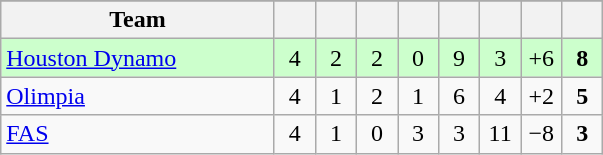<table class="wikitable" style="text-align:center">
<tr>
</tr>
<tr>
<th width="175">Team</th>
<th width="20"></th>
<th width="20"></th>
<th width="20"></th>
<th width="20"></th>
<th width="20"></th>
<th width="20"></th>
<th width="20"></th>
<th width="20"></th>
</tr>
<tr bgcolor=ccffcc>
<td align=left> <a href='#'>Houston Dynamo</a></td>
<td>4</td>
<td>2</td>
<td>2</td>
<td>0</td>
<td>9</td>
<td>3</td>
<td>+6</td>
<td><strong>8</strong></td>
</tr>
<tr>
<td align=left> <a href='#'>Olimpia</a></td>
<td>4</td>
<td>1</td>
<td>2</td>
<td>1</td>
<td>6</td>
<td>4</td>
<td>+2</td>
<td><strong>5</strong></td>
</tr>
<tr>
<td align=left> <a href='#'>FAS</a></td>
<td>4</td>
<td>1</td>
<td>0</td>
<td>3</td>
<td>3</td>
<td>11</td>
<td>−8</td>
<td><strong>3</strong></td>
</tr>
</table>
